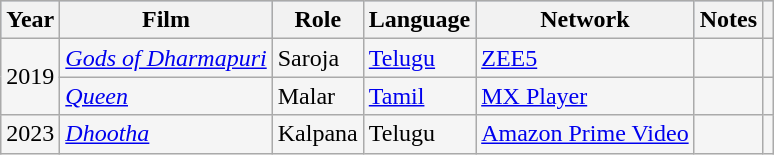<table class="wikitable sortable" style="background:#f5f5f5;">
<tr style="background:#B0C4DE;">
<th scope="col">Year</th>
<th scope="col">Film</th>
<th scope="col">Role</th>
<th scope="col">Language</th>
<th scope="col">Network</th>
<th class="unsortable" scope="col">Notes</th>
<th class="unsortable" scope="col"></th>
</tr>
<tr>
<td rowspan=2>2019</td>
<td><em><a href='#'>Gods of Dharmapuri</a></em></td>
<td>Saroja</td>
<td><a href='#'>Telugu</a></td>
<td><a href='#'>ZEE5</a></td>
<td></td>
<td></td>
</tr>
<tr>
<td><em><a href='#'>Queen</a></em></td>
<td>Malar</td>
<td><a href='#'>Tamil</a></td>
<td><a href='#'>MX Player</a></td>
<td></td>
<td></td>
</tr>
<tr>
<td>2023</td>
<td><em><a href='#'>Dhootha</a></em></td>
<td>Kalpana</td>
<td>Telugu</td>
<td><a href='#'>Amazon Prime Video</a></td>
<td></td>
<td></td>
</tr>
</table>
